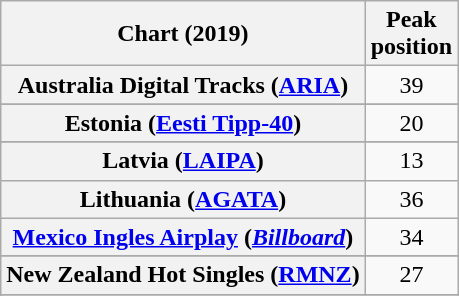<table class="wikitable sortable plainrowheaders" style="text-align:center">
<tr>
<th scope="col">Chart (2019)</th>
<th scope="col">Peak<br>position</th>
</tr>
<tr>
<th scope="row">Australia Digital Tracks (<a href='#'>ARIA</a>)</th>
<td>39</td>
</tr>
<tr>
</tr>
<tr>
</tr>
<tr>
</tr>
<tr>
</tr>
<tr>
</tr>
<tr>
<th scope="row">Estonia (<a href='#'>Eesti Tipp-40</a>)</th>
<td>20</td>
</tr>
<tr>
</tr>
<tr>
</tr>
<tr>
</tr>
<tr>
</tr>
<tr>
</tr>
<tr>
</tr>
<tr>
</tr>
<tr>
<th scope="row">Latvia (<a href='#'>LAIPA</a>)</th>
<td>13</td>
</tr>
<tr>
<th scope="row">Lithuania (<a href='#'>AGATA</a>)</th>
<td>36</td>
</tr>
<tr>
<th scope="row"><a href='#'>Mexico Ingles Airplay</a> (<em><a href='#'>Billboard</a></em>)</th>
<td>34</td>
</tr>
<tr>
</tr>
<tr>
<th scope="row">New Zealand Hot Singles (<a href='#'>RMNZ</a>)</th>
<td>27</td>
</tr>
<tr>
</tr>
<tr>
</tr>
<tr>
</tr>
<tr>
</tr>
<tr>
</tr>
<tr>
</tr>
<tr>
</tr>
<tr>
</tr>
</table>
